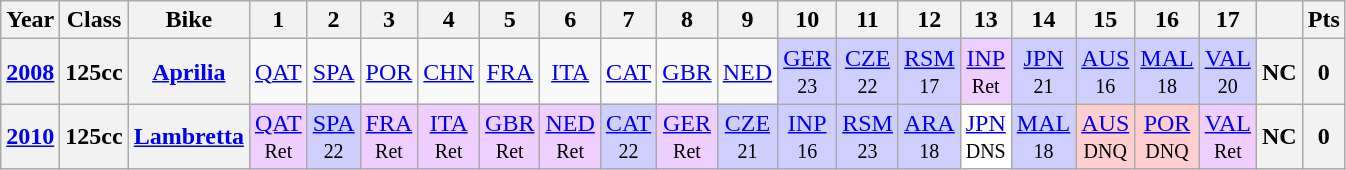<table class="wikitable" style="text-align:center">
<tr>
<th>Year</th>
<th>Class</th>
<th>Bike</th>
<th>1</th>
<th>2</th>
<th>3</th>
<th>4</th>
<th>5</th>
<th>6</th>
<th>7</th>
<th>8</th>
<th>9</th>
<th>10</th>
<th>11</th>
<th>12</th>
<th>13</th>
<th>14</th>
<th>15</th>
<th>16</th>
<th>17</th>
<th></th>
<th>Pts</th>
</tr>
<tr>
<th><a href='#'>2008</a></th>
<th>125cc</th>
<th><a href='#'>Aprilia</a></th>
<td><a href='#'>QAT</a></td>
<td><a href='#'>SPA</a></td>
<td><a href='#'>POR</a></td>
<td><a href='#'>CHN</a></td>
<td><a href='#'>FRA</a></td>
<td><a href='#'>ITA</a></td>
<td><a href='#'>CAT</a></td>
<td><a href='#'>GBR</a></td>
<td><a href='#'>NED</a></td>
<td style="background:#cfcfff;"><a href='#'>GER</a><br><small>23</small></td>
<td style="background:#cfcfff;"><a href='#'>CZE</a><br><small>22</small></td>
<td style="background:#cfcfff;"><a href='#'>RSM</a><br><small>17</small></td>
<td style="background:#EFCFFF;"><a href='#'>INP</a><br><small>Ret</small></td>
<td style="background:#cfcfff;"><a href='#'>JPN</a><br><small>21</small></td>
<td style="background:#cfcfff;"><a href='#'>AUS</a><br><small>16</small></td>
<td style="background:#cfcfff;"><a href='#'>MAL</a><br><small>18</small></td>
<td style="background:#cfcfff;"><a href='#'>VAL</a><br><small>20</small></td>
<th>NC</th>
<th>0</th>
</tr>
<tr>
<th><a href='#'>2010</a></th>
<th>125cc</th>
<th><a href='#'>Lambretta</a></th>
<td style="background:#EFCFFF;"><a href='#'>QAT</a><br><small>Ret</small></td>
<td style="background:#cfcfff;"><a href='#'>SPA</a><br><small>22</small></td>
<td style="background:#EFCFFF;"><a href='#'>FRA</a><br><small>Ret</small></td>
<td style="background:#EFCFFF;"><a href='#'>ITA</a><br><small>Ret</small></td>
<td style="background:#EFCFFF;"><a href='#'>GBR</a><br><small>Ret</small></td>
<td style="background:#EFCFFF;"><a href='#'>NED</a><br><small>Ret</small></td>
<td style="background:#cfcfff;"><a href='#'>CAT</a><br><small>22</small></td>
<td style="background:#EFCFFF;"><a href='#'>GER</a><br><small>Ret</small></td>
<td style="background:#cfcfff;"><a href='#'>CZE</a><br><small>21</small></td>
<td style="background:#cfcfff;"><a href='#'>INP</a><br><small>16</small></td>
<td style="background:#cfcfff;"><a href='#'>RSM</a><br><small>23</small></td>
<td style="background:#cfcfff;"><a href='#'>ARA</a><br><small>18</small></td>
<td style="background:#ffffff;"><a href='#'>JPN</a><br><small>DNS</small></td>
<td style="background:#cfcfff;"><a href='#'>MAL</a><br><small>18</small></td>
<td style="background:#ffcfcf;"><a href='#'>AUS</a><br><small>DNQ</small></td>
<td style="background:#ffcfcf;"><a href='#'>POR</a><br><small>DNQ</small></td>
<td style="background:#EFCFFF;"><a href='#'>VAL</a><br><small>Ret</small></td>
<th>NC</th>
<th>0</th>
</tr>
</table>
